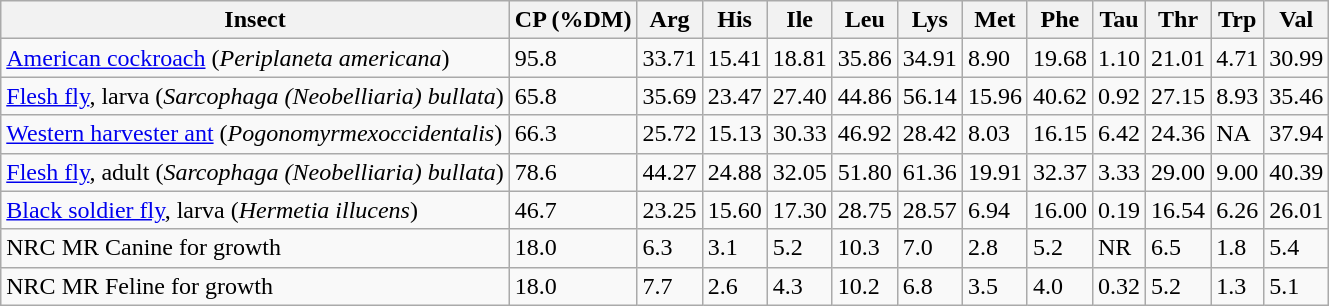<table class="wikitable">
<tr>
<th>Insect</th>
<th>CP (%DM)</th>
<th>Arg</th>
<th>His</th>
<th>Ile</th>
<th>Leu</th>
<th>Lys</th>
<th>Met</th>
<th>Phe</th>
<th>Tau</th>
<th>Thr</th>
<th>Trp</th>
<th>Val</th>
</tr>
<tr>
<td><a href='#'>American cockroach</a> (<em>Periplaneta americana</em>)</td>
<td>95.8</td>
<td>33.71</td>
<td>15.41</td>
<td>18.81</td>
<td>35.86</td>
<td>34.91</td>
<td>8.90</td>
<td>19.68</td>
<td>1.10</td>
<td>21.01</td>
<td>4.71</td>
<td>30.99</td>
</tr>
<tr>
<td><a href='#'>Flesh fly</a>, larva (<em>Sarcophaga (Neobelliaria) bullata</em>)</td>
<td>65.8</td>
<td>35.69</td>
<td>23.47</td>
<td>27.40</td>
<td>44.86</td>
<td>56.14</td>
<td>15.96</td>
<td>40.62</td>
<td>0.92</td>
<td>27.15</td>
<td>8.93</td>
<td>35.46</td>
</tr>
<tr>
<td><a href='#'>Western harvester ant</a> (<em>Pogonomyrmexoccidentalis</em>)</td>
<td>66.3</td>
<td>25.72</td>
<td>15.13</td>
<td>30.33</td>
<td>46.92</td>
<td>28.42</td>
<td>8.03</td>
<td>16.15</td>
<td>6.42</td>
<td>24.36</td>
<td>NA</td>
<td>37.94</td>
</tr>
<tr>
<td><a href='#'>Flesh fly</a>, adult (<em>Sarcophaga (Neobelliaria) bullata</em>)</td>
<td>78.6</td>
<td>44.27</td>
<td>24.88</td>
<td>32.05</td>
<td>51.80</td>
<td>61.36</td>
<td>19.91</td>
<td>32.37</td>
<td>3.33</td>
<td>29.00</td>
<td>9.00</td>
<td>40.39</td>
</tr>
<tr>
<td><a href='#'>Black soldier fly</a>, larva (<em>Hermetia illucens</em>)</td>
<td>46.7</td>
<td>23.25</td>
<td>15.60</td>
<td>17.30</td>
<td>28.75</td>
<td>28.57</td>
<td>6.94</td>
<td>16.00</td>
<td>0.19</td>
<td>16.54</td>
<td>6.26</td>
<td>26.01</td>
</tr>
<tr>
<td>NRC MR Canine for growth</td>
<td>18.0</td>
<td>6.3</td>
<td>3.1</td>
<td>5.2</td>
<td>10.3</td>
<td>7.0</td>
<td>2.8</td>
<td>5.2</td>
<td>NR</td>
<td>6.5</td>
<td>1.8</td>
<td>5.4</td>
</tr>
<tr>
<td>NRC MR Feline for growth</td>
<td>18.0</td>
<td>7.7</td>
<td>2.6</td>
<td>4.3</td>
<td>10.2</td>
<td>6.8</td>
<td>3.5</td>
<td>4.0</td>
<td>0.32</td>
<td>5.2</td>
<td>1.3</td>
<td>5.1</td>
</tr>
</table>
